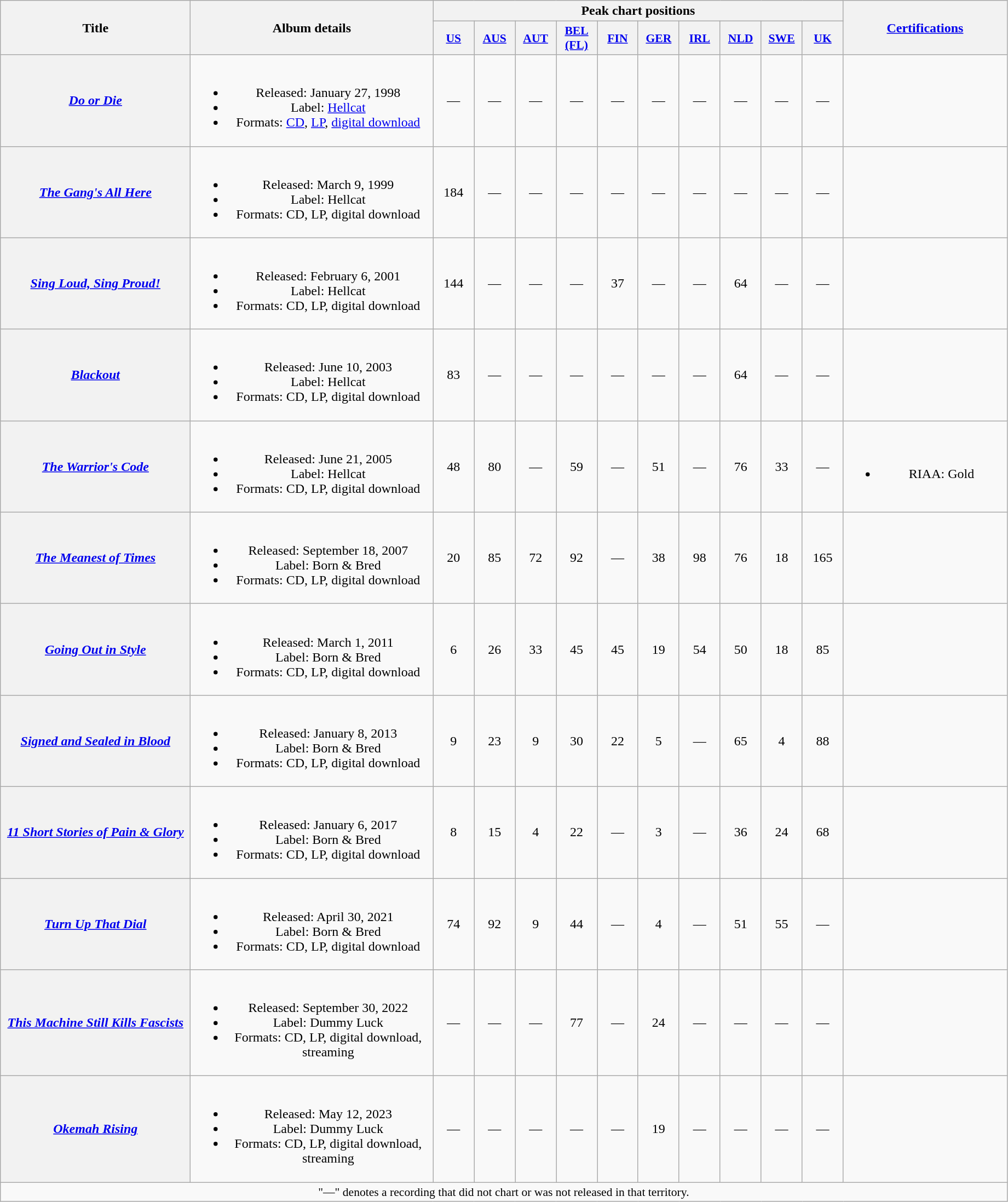<table class="wikitable plainrowheaders" style="text-align:center;">
<tr>
<th scope="col" rowspan="2" style="width:14em;">Title</th>
<th scope="col" rowspan="2" style="width:18em;">Album details</th>
<th scope="col" colspan="10">Peak chart positions</th>
<th scope="col" rowspan="2" style="width:12em;"><a href='#'>Certifications</a></th>
</tr>
<tr>
<th scope="col" style="width:3em;font-size:90%;"><a href='#'>US</a><br></th>
<th scope="col" style="width:3em;font-size:90%;"><a href='#'>AUS</a><br></th>
<th scope="col" style="width:3em;font-size:90%;"><a href='#'>AUT</a><br></th>
<th scope="col" style="width:3em;font-size:90%;"><a href='#'>BEL<br>(FL)</a><br></th>
<th scope="col" style="width:3em;font-size:90%;"><a href='#'>FIN</a><br></th>
<th scope="col" style="width:3em;font-size:90%;"><a href='#'>GER</a><br></th>
<th scope="col" style="width:3em;font-size:90%;"><a href='#'>IRL</a><br></th>
<th scope="col" style="width:3em;font-size:90%;"><a href='#'>NLD</a><br></th>
<th scope="col" style="width:3em;font-size:90%;"><a href='#'>SWE</a><br></th>
<th scope="col" style="width:3em;font-size:90%;"><a href='#'>UK</a><br></th>
</tr>
<tr>
<th scope="row"><em><a href='#'>Do or Die</a></em></th>
<td><br><ul><li>Released: January 27, 1998</li><li>Label: <a href='#'>Hellcat</a></li><li>Formats: <a href='#'>CD</a>, <a href='#'>LP</a>, <a href='#'>digital download</a></li></ul></td>
<td>—</td>
<td>—</td>
<td>—</td>
<td>—</td>
<td>—</td>
<td>—</td>
<td>—</td>
<td>—</td>
<td>—</td>
<td>—</td>
<td></td>
</tr>
<tr>
<th scope="row"><em><a href='#'>The Gang's All Here</a></em></th>
<td><br><ul><li>Released: March 9, 1999</li><li>Label: Hellcat</li><li>Formats: CD, LP, digital download</li></ul></td>
<td>184</td>
<td>—</td>
<td>—</td>
<td>—</td>
<td>—</td>
<td>—</td>
<td>—</td>
<td>—</td>
<td>—</td>
<td>—</td>
<td></td>
</tr>
<tr>
<th scope="row"><em><a href='#'>Sing Loud, Sing Proud!</a></em></th>
<td><br><ul><li>Released: February 6, 2001</li><li>Label: Hellcat</li><li>Formats: CD, LP, digital download</li></ul></td>
<td>144</td>
<td>—</td>
<td>—</td>
<td>—</td>
<td>37</td>
<td>—</td>
<td>—</td>
<td>64</td>
<td>—</td>
<td>—</td>
<td></td>
</tr>
<tr>
<th scope="row"><em><a href='#'>Blackout</a></em></th>
<td><br><ul><li>Released: June 10, 2003</li><li>Label: Hellcat</li><li>Formats: CD, LP, digital download</li></ul></td>
<td>83</td>
<td>—</td>
<td>—</td>
<td>—</td>
<td>—</td>
<td>—</td>
<td>—</td>
<td>64</td>
<td>—</td>
<td>—</td>
<td></td>
</tr>
<tr>
<th scope="row"><em><a href='#'>The Warrior's Code</a></em></th>
<td><br><ul><li>Released: June 21, 2005</li><li>Label: Hellcat</li><li>Formats: CD, LP, digital download</li></ul></td>
<td>48</td>
<td>80</td>
<td>—</td>
<td>59</td>
<td>—</td>
<td>51</td>
<td>—</td>
<td>76</td>
<td>33</td>
<td>—</td>
<td><br><ul><li>RIAA: Gold</li></ul></td>
</tr>
<tr>
<th scope="row"><em><a href='#'>The Meanest of Times</a></em></th>
<td><br><ul><li>Released: September 18, 2007</li><li>Label: Born & Bred</li><li>Formats: CD, LP, digital download</li></ul></td>
<td>20</td>
<td>85</td>
<td>72</td>
<td>92</td>
<td>—</td>
<td>38</td>
<td>98</td>
<td>76</td>
<td>18</td>
<td>165</td>
<td></td>
</tr>
<tr>
<th scope="row"><em><a href='#'>Going Out in Style</a></em></th>
<td><br><ul><li>Released: March 1, 2011</li><li>Label: Born & Bred</li><li>Formats: CD, LP, digital download</li></ul></td>
<td>6</td>
<td>26</td>
<td>33</td>
<td>45</td>
<td>45</td>
<td>19</td>
<td>54</td>
<td>50</td>
<td>18</td>
<td>85</td>
<td></td>
</tr>
<tr>
<th scope="row"><em><a href='#'>Signed and Sealed in Blood</a></em></th>
<td><br><ul><li>Released: January 8, 2013</li><li>Label: Born & Bred</li><li>Formats: CD, LP, digital download</li></ul></td>
<td>9</td>
<td>23</td>
<td>9</td>
<td>30</td>
<td>22</td>
<td>5</td>
<td>—</td>
<td>65</td>
<td>4</td>
<td>88</td>
<td></td>
</tr>
<tr>
<th scope="row"><em><a href='#'>11 Short Stories of Pain & Glory</a></em></th>
<td><br><ul><li>Released: January 6, 2017</li><li>Label: Born & Bred</li><li>Formats: CD, LP, digital download</li></ul></td>
<td>8</td>
<td>15</td>
<td>4</td>
<td>22</td>
<td>—</td>
<td>3</td>
<td>—</td>
<td>36</td>
<td>24</td>
<td>68</td>
<td></td>
</tr>
<tr>
<th scope="row"><em><a href='#'>Turn Up That Dial</a></em></th>
<td><br><ul><li>Released: April 30, 2021</li><li>Label: Born & Bred</li><li>Formats: CD, LP, digital download</li></ul></td>
<td>74</td>
<td>92</td>
<td>9</td>
<td>44</td>
<td>—</td>
<td>4</td>
<td>—</td>
<td>51</td>
<td>55</td>
<td>—</td>
<td></td>
</tr>
<tr>
<th scope="row"><em><a href='#'>This Machine Still Kills Fascists</a></em></th>
<td><br><ul><li>Released: September 30, 2022</li><li>Label: Dummy Luck</li><li>Formats: CD, LP, digital download, streaming</li></ul></td>
<td>—</td>
<td>—</td>
<td>—</td>
<td>77</td>
<td>—</td>
<td>24</td>
<td>—</td>
<td>—</td>
<td>—</td>
<td>—</td>
<td></td>
</tr>
<tr>
<th scope="row"><em><a href='#'>Okemah Rising</a></em></th>
<td><br><ul><li>Released: May 12, 2023</li><li>Label: Dummy Luck</li><li>Formats: CD, LP, digital download, streaming</li></ul></td>
<td>—</td>
<td>—</td>
<td>—</td>
<td>—</td>
<td>—</td>
<td>19</td>
<td>—</td>
<td>—</td>
<td>—</td>
<td>—</td>
<td></td>
</tr>
<tr>
<td colspan="15" style="font-size:90%">"—" denotes a recording that did not chart or was not released in that territory.</td>
</tr>
</table>
